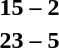<table style="text-align:center">
<tr>
<th width=200></th>
<th width=100></th>
<th width=200></th>
</tr>
<tr>
<td align=right></td>
<td><strong>15 – 2</strong></td>
<td align=left></td>
</tr>
<tr>
<td align=right></td>
<td><strong>23 – 5</strong></td>
<td align=left></td>
</tr>
</table>
